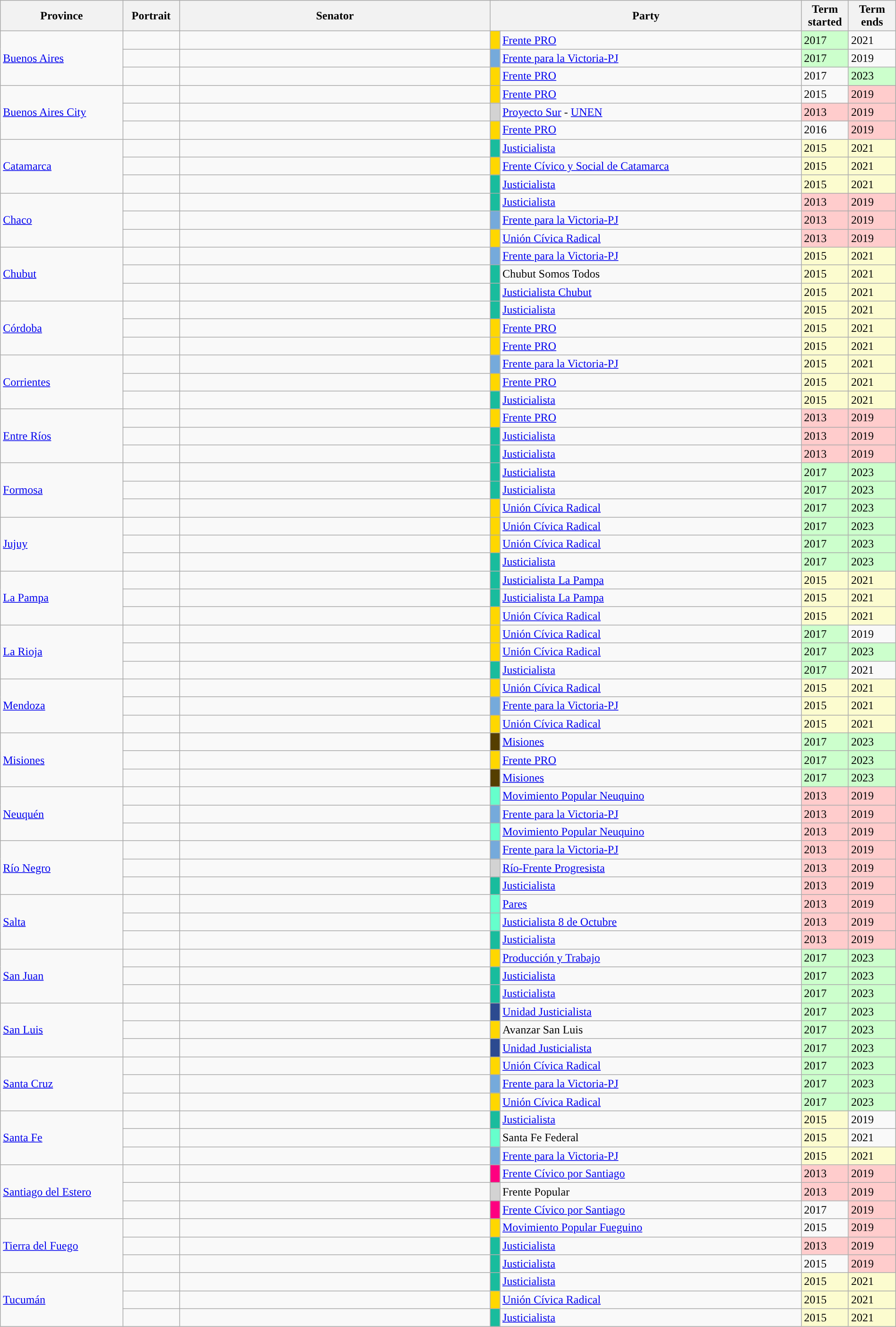<table class="sortable wikitable" width="100%">
<tr>
<th width="13%">Province</th>
<th width="6%">Portrait</th>
<th width="33%">Senator</th>
<th width="33%" colspan="2">Party</th>
<th width="5%">Term started</th>
<th width="5%">Term ends</th>
</tr>
<tr>
<td rowspan=3><a href='#'>Buenos Aires</a></td>
<td></td>
<td></td>
<td bgcolor=#FFD700 width="1%"></td>
<td><a href='#'>Frente PRO</a></td>
<td bgcolor=#cfc>2017</td>
<td>2021</td>
</tr>
<tr>
<td></td>
<td></td>
<td bgcolor=#75AADB></td>
<td><a href='#'>Frente para la Victoria-PJ</a></td>
<td bgcolor=#cfc>2017</td>
<td>2019</td>
</tr>
<tr>
<td></td>
<td></td>
<td bgcolor=#FFD700></td>
<td><a href='#'>Frente PRO</a></td>
<td>2017</td>
<td bgcolor=#cfc>2023</td>
</tr>
<tr>
<td rowspan=3><a href='#'>Buenos Aires City</a></td>
<td></td>
<td></td>
<td bgcolor=#FFD700></td>
<td><a href='#'>Frente PRO</a></td>
<td>2015</td>
<td bgcolor=#fcc>2019</td>
</tr>
<tr>
<td></td>
<td></td>
<td bgcolor=lightgrey></td>
<td><a href='#'>Proyecto Sur</a> - <a href='#'>UNEN</a></td>
<td bgcolor=#fcc>2013</td>
<td bgcolor=#fcc>2019</td>
</tr>
<tr>
<td></td>
<td></td>
<td bgcolor=#FFD700></td>
<td><a href='#'>Frente PRO</a></td>
<td>2016</td>
<td bgcolor=#fcc>2019</td>
</tr>
<tr>
<td rowspan=3><a href='#'>Catamarca</a></td>
<td></td>
<td></td>
<td bgcolor=#19bc9d></td>
<td><a href='#'>Justicialista</a></td>
<td bgcolor=#fcfccf>2015</td>
<td bgcolor=#fcfccf>2021</td>
</tr>
<tr>
<td></td>
<td></td>
<td bgcolor=#FFD700></td>
<td><a href='#'>Frente Cívico y Social de Catamarca</a></td>
<td bgcolor=#fcfccf>2015</td>
<td bgcolor=#fcfccf>2021</td>
</tr>
<tr>
<td></td>
<td></td>
<td bgcolor=#19bc9d></td>
<td><a href='#'>Justicialista</a></td>
<td bgcolor=#fcfccf>2015</td>
<td bgcolor=#fcfccf>2021</td>
</tr>
<tr>
<td rowspan=3><a href='#'>Chaco</a></td>
<td></td>
<td></td>
<td bgcolor=#19bc9d></td>
<td><a href='#'>Justicialista</a></td>
<td bgcolor=#fcc>2013</td>
<td bgcolor=#fcc>2019</td>
</tr>
<tr>
<td></td>
<td></td>
<td bgcolor=#75AADB></td>
<td><a href='#'>Frente para la Victoria-PJ</a></td>
<td bgcolor=#fcc>2013</td>
<td bgcolor=#fcc>2019</td>
</tr>
<tr>
<td></td>
<td></td>
<td bgcolor=#FFD700></td>
<td><a href='#'>Unión Cívica Radical</a></td>
<td bgcolor=#fcc>2013</td>
<td bgcolor=#fcc>2019</td>
</tr>
<tr>
<td rowspan=3><a href='#'>Chubut</a></td>
<td></td>
<td></td>
<td bgcolor=#75AADB></td>
<td><a href='#'>Frente para la Victoria-PJ</a></td>
<td bgcolor=#fcfccf>2015</td>
<td bgcolor=#fcfccf>2021</td>
</tr>
<tr>
<td></td>
<td></td>
<td bgcolor=#19bc9d></td>
<td>Chubut Somos Todos</td>
<td bgcolor=#fcfccf>2015</td>
<td bgcolor=#fcfccf>2021</td>
</tr>
<tr>
<td></td>
<td></td>
<td bgcolor=#19bc9d></td>
<td><a href='#'>Justicialista Chubut</a></td>
<td bgcolor=#fcfccf>2015</td>
<td bgcolor=#fcfccf>2021</td>
</tr>
<tr>
<td rowspan=3><a href='#'>Córdoba</a></td>
<td></td>
<td></td>
<td bgcolor=#19bc9d></td>
<td><a href='#'>Justicialista</a></td>
<td bgcolor=#fcfccf>2015</td>
<td bgcolor=#fcfccf>2021</td>
</tr>
<tr>
<td></td>
<td></td>
<td bgcolor=#FFD700></td>
<td><a href='#'>Frente PRO</a></td>
<td bgcolor=#fcfccf>2015</td>
<td bgcolor=#fcfccf>2021</td>
</tr>
<tr>
<td></td>
<td></td>
<td bgcolor=#FFD700></td>
<td><a href='#'>Frente PRO</a></td>
<td bgcolor=#fcfccf>2015</td>
<td bgcolor=#fcfccf>2021</td>
</tr>
<tr>
<td rowspan=3><a href='#'>Corrientes</a></td>
<td></td>
<td></td>
<td bgcolor=#75AADB></td>
<td><a href='#'>Frente para la Victoria-PJ</a></td>
<td bgcolor=#fcfccf>2015</td>
<td bgcolor=#fcfccf>2021</td>
</tr>
<tr>
<td></td>
<td></td>
<td bgcolor=#FFD700></td>
<td><a href='#'>Frente PRO</a></td>
<td bgcolor=#fcfccf>2015</td>
<td bgcolor=#fcfccf>2021</td>
</tr>
<tr>
<td></td>
<td></td>
<td bgcolor=#19bc9d></td>
<td><a href='#'>Justicialista</a></td>
<td bgcolor=#fcfccf>2015</td>
<td bgcolor=#fcfccf>2021</td>
</tr>
<tr>
<td rowspan=3><a href='#'>Entre Ríos</a></td>
<td></td>
<td></td>
<td bgcolor=#FFD700></td>
<td><a href='#'>Frente PRO</a></td>
<td bgcolor=#fcc>2013</td>
<td bgcolor=#fcc>2019</td>
</tr>
<tr>
<td></td>
<td></td>
<td bgcolor=#19bc9d></td>
<td><a href='#'>Justicialista</a></td>
<td bgcolor=#fcc>2013</td>
<td bgcolor=#fcc>2019</td>
</tr>
<tr>
<td></td>
<td></td>
<td bgcolor=#19bc9d></td>
<td><a href='#'>Justicialista</a></td>
<td bgcolor=#fcc>2013</td>
<td bgcolor=#fcc>2019</td>
</tr>
<tr>
<td rowspan=3><a href='#'>Formosa</a></td>
<td></td>
<td></td>
<td bgcolor=#19bc9d></td>
<td><a href='#'>Justicialista</a></td>
<td bgcolor=#cfc>2017</td>
<td bgcolor=#cfc>2023</td>
</tr>
<tr>
<td></td>
<td></td>
<td bgcolor=#19bc9d></td>
<td><a href='#'>Justicialista</a></td>
<td bgcolor=#cfc>2017</td>
<td bgcolor=#cfc>2023</td>
</tr>
<tr>
<td></td>
<td></td>
<td bgcolor=#FFD700></td>
<td><a href='#'>Unión Cívica Radical</a></td>
<td bgcolor=#cfc>2017</td>
<td bgcolor=#cfc>2023</td>
</tr>
<tr>
<td rowspan=3><a href='#'>Jujuy</a></td>
<td></td>
<td></td>
<td bgcolor=#FFD700></td>
<td><a href='#'>Unión Cívica Radical</a></td>
<td bgcolor=#cfc>2017</td>
<td bgcolor=#cfc>2023</td>
</tr>
<tr>
<td></td>
<td></td>
<td bgcolor=#FFD700></td>
<td><a href='#'>Unión Cívica Radical</a></td>
<td bgcolor=#cfc>2017</td>
<td bgcolor=#cfc>2023</td>
</tr>
<tr>
<td></td>
<td></td>
<td bgcolor=#19bc9d></td>
<td><a href='#'>Justicialista</a></td>
<td bgcolor=#cfc>2017</td>
<td bgcolor=#cfc>2023</td>
</tr>
<tr>
<td rowspan=3><a href='#'>La Pampa</a></td>
<td></td>
<td></td>
<td bgcolor=#19bc9d></td>
<td><a href='#'>Justicialista La Pampa</a></td>
<td bgcolor=#fcfccf>2015</td>
<td bgcolor=#fcfccf>2021</td>
</tr>
<tr>
<td></td>
<td></td>
<td bgcolor=#19bc9d></td>
<td><a href='#'>Justicialista La Pampa</a></td>
<td bgcolor=#fcfccf>2015</td>
<td bgcolor=#fcfccf>2021</td>
</tr>
<tr>
<td></td>
<td></td>
<td bgcolor=#FFD700></td>
<td><a href='#'>Unión Cívica Radical</a></td>
<td bgcolor=#fcfccf>2015</td>
<td bgcolor=#fcfccf>2021</td>
</tr>
<tr>
<td rowspan=3><a href='#'>La Rioja</a></td>
<td></td>
<td></td>
<td bgcolor=#FFD700></td>
<td><a href='#'>Unión Cívica Radical</a></td>
<td bgcolor=#cfc>2017</td>
<td>2019</td>
</tr>
<tr>
<td></td>
<td></td>
<td bgcolor=#FFD700></td>
<td><a href='#'>Unión Cívica Radical</a></td>
<td bgcolor=#cfc>2017</td>
<td bgcolor=#cfc>2023</td>
</tr>
<tr>
<td></td>
<td></td>
<td bgcolor=#19bc9d></td>
<td><a href='#'>Justicialista</a></td>
<td bgcolor=#cfc>2017</td>
<td>2021</td>
</tr>
<tr>
<td rowspan=3><a href='#'>Mendoza</a></td>
<td></td>
<td></td>
<td bgcolor=#FFD700></td>
<td><a href='#'>Unión Cívica Radical</a></td>
<td bgcolor=#fcfccf>2015</td>
<td bgcolor=#fcfccf>2021</td>
</tr>
<tr>
<td></td>
<td></td>
<td bgcolor=#75AADB></td>
<td><a href='#'>Frente para la Victoria-PJ</a></td>
<td bgcolor=#fcfccf>2015</td>
<td bgcolor=#fcfccf>2021</td>
</tr>
<tr>
<td></td>
<td></td>
<td bgcolor=#FFD700></td>
<td><a href='#'>Unión Cívica Radical</a></td>
<td bgcolor=#fcfccf>2015</td>
<td bgcolor=#fcfccf>2021</td>
</tr>
<tr>
<td rowspan=3><a href='#'>Misiones</a></td>
<td></td>
<td></td>
<td bgcolor=#553e00></td>
<td><a href='#'>Misiones</a></td>
<td bgcolor=#cfc>2017</td>
<td bgcolor=#cfc>2023</td>
</tr>
<tr>
<td></td>
<td></td>
<td bgcolor=#FFD700></td>
<td><a href='#'>Frente PRO</a></td>
<td bgcolor=#cfc>2017</td>
<td bgcolor=#cfc>2023</td>
</tr>
<tr>
<td></td>
<td></td>
<td bgcolor=#553e00></td>
<td><a href='#'>Misiones</a></td>
<td bgcolor=#cfc>2017</td>
<td bgcolor=#cfc>2023</td>
</tr>
<tr>
<td rowspan=3><a href='#'>Neuquén</a></td>
<td></td>
<td></td>
<td bgcolor=#66ffcc></td>
<td><a href='#'>Movimiento Popular Neuquino</a></td>
<td bgcolor=#fcc>2013</td>
<td bgcolor=#fcc>2019</td>
</tr>
<tr>
<td></td>
<td></td>
<td bgcolor=#75AADB></td>
<td><a href='#'>Frente para la Victoria-PJ</a></td>
<td bgcolor=#fcc>2013</td>
<td bgcolor=#fcc>2019</td>
</tr>
<tr>
<td></td>
<td></td>
<td bgcolor=#66ffcc></td>
<td><a href='#'>Movimiento Popular Neuquino</a></td>
<td bgcolor=#fcc>2013</td>
<td bgcolor=#fcc>2019</td>
</tr>
<tr>
<td rowspan=3><a href='#'>Río Negro</a></td>
<td></td>
<td></td>
<td bgcolor=#75AADB></td>
<td><a href='#'>Frente para la Victoria-PJ</a></td>
<td bgcolor=#fcc>2013</td>
<td bgcolor=#fcc>2019</td>
</tr>
<tr>
<td></td>
<td></td>
<td bgcolor=lightgrey></td>
<td><a href='#'>Río-Frente Progresista</a></td>
<td bgcolor=#fcc>2013</td>
<td bgcolor=#fcc>2019</td>
</tr>
<tr>
<td></td>
<td></td>
<td bgcolor=#19bc9d></td>
<td><a href='#'>Justicialista</a></td>
<td bgcolor=#fcc>2013</td>
<td bgcolor=#fcc>2019</td>
</tr>
<tr>
<td rowspan=3><a href='#'>Salta</a></td>
<td></td>
<td></td>
<td bgcolor=#66ffcc></td>
<td><a href='#'>Pares</a></td>
<td bgcolor=#fcc>2013</td>
<td bgcolor=#fcc>2019</td>
</tr>
<tr>
<td></td>
<td></td>
<td bgcolor=#66ffcc></td>
<td><a href='#'>Justicialista 8 de Octubre</a></td>
<td bgcolor=#fcc>2013</td>
<td bgcolor=#fcc>2019</td>
</tr>
<tr>
<td></td>
<td></td>
<td bgcolor=#19bc9d></td>
<td><a href='#'>Justicialista</a></td>
<td bgcolor=#fcc>2013</td>
<td bgcolor=#fcc>2019</td>
</tr>
<tr>
<td rowspan=3><a href='#'>San Juan</a></td>
<td></td>
<td></td>
<td bgcolor=#FFD700></td>
<td><a href='#'>Producción y Trabajo</a></td>
<td bgcolor=#cfc>2017</td>
<td bgcolor=#cfc>2023</td>
</tr>
<tr>
<td></td>
<td></td>
<td bgcolor=#19bc9d></td>
<td><a href='#'>Justicialista</a></td>
<td bgcolor=#cfc>2017</td>
<td bgcolor=#cfc>2023</td>
</tr>
<tr>
<td></td>
<td></td>
<td bgcolor=#19bc9d></td>
<td><a href='#'>Justicialista</a></td>
<td bgcolor=#cfc>2017</td>
<td bgcolor=#cfc>2023</td>
</tr>
<tr>
<td rowspan=3><a href='#'>San Luis</a></td>
<td></td>
<td></td>
<td bgcolor=#2C4A90></td>
<td><a href='#'>Unidad Justicialista</a></td>
<td bgcolor=#cfc>2017</td>
<td bgcolor=#cfc>2023</td>
</tr>
<tr>
<td></td>
<td></td>
<td bgcolor=#FFD700></td>
<td>Avanzar San Luis</td>
<td bgcolor=#cfc>2017</td>
<td bgcolor=#cfc>2023</td>
</tr>
<tr>
<td></td>
<td></td>
<td bgcolor=#2C4A90></td>
<td><a href='#'>Unidad Justicialista</a></td>
<td bgcolor=#cfc>2017</td>
<td bgcolor=#cfc>2023</td>
</tr>
<tr>
<td rowspan=3><a href='#'>Santa Cruz</a></td>
<td></td>
<td></td>
<td bgcolor=#FFD700></td>
<td><a href='#'>Unión Cívica Radical</a></td>
<td bgcolor=#cfc>2017</td>
<td bgcolor=#cfc>2023</td>
</tr>
<tr>
<td></td>
<td></td>
<td bgcolor=#75AADB></td>
<td><a href='#'>Frente para la Victoria-PJ</a></td>
<td bgcolor=#cfc>2017</td>
<td bgcolor=#cfc>2023</td>
</tr>
<tr>
<td></td>
<td></td>
<td bgcolor=#FFD700></td>
<td><a href='#'>Unión Cívica Radical</a></td>
<td bgcolor=#cfc>2017</td>
<td bgcolor=#cfc>2023</td>
</tr>
<tr>
<td rowspan=3><a href='#'>Santa Fe</a></td>
<td></td>
<td></td>
<td bgcolor=#19bc9d></td>
<td><a href='#'>Justicialista</a></td>
<td bgcolor=#fcfccf>2015</td>
<td>2019</td>
</tr>
<tr>
<td></td>
<td></td>
<td bgcolor=#66ffcc></td>
<td>Santa Fe Federal</td>
<td bgcolor=#fcfccf>2015</td>
<td>2021</td>
</tr>
<tr>
<td></td>
<td></td>
<td bgcolor=#75AADB></td>
<td><a href='#'>Frente para la Victoria-PJ</a></td>
<td bgcolor=#fcfccf>2015</td>
<td bgcolor=#fcfccf>2021</td>
</tr>
<tr>
<td rowspan=3><a href='#'>Santiago del Estero</a></td>
<td></td>
<td></td>
<td bgcolor=#FF0080></td>
<td><a href='#'>Frente Cívico por Santiago</a></td>
<td bgcolor=#fcc>2013</td>
<td bgcolor=#fcc>2019</td>
</tr>
<tr>
<td></td>
<td></td>
<td bgcolor=lightgrey></td>
<td>Frente Popular</td>
<td bgcolor=#fcc>2013</td>
<td bgcolor=#fcc>2019</td>
</tr>
<tr>
<td></td>
<td></td>
<td bgcolor=#FF0080></td>
<td><a href='#'>Frente Cívico por Santiago</a></td>
<td>2017</td>
<td bgcolor=#fcc>2019</td>
</tr>
<tr>
<td rowspan=3><a href='#'>Tierra del Fuego</a></td>
<td></td>
<td></td>
<td bgcolor=#FFD700></td>
<td><a href='#'>Movimiento Popular Fueguino</a></td>
<td>2015</td>
<td bgcolor=#fcc>2019</td>
</tr>
<tr>
<td></td>
<td></td>
<td bgcolor=#19bc9d></td>
<td><a href='#'>Justicialista</a></td>
<td bgcolor=#fcc>2013</td>
<td bgcolor=#fcc>2019</td>
</tr>
<tr>
<td></td>
<td></td>
<td bgcolor=#19bc9d></td>
<td><a href='#'>Justicialista</a></td>
<td>2015</td>
<td bgcolor=#fcc>2019</td>
</tr>
<tr>
<td rowspan=3><a href='#'>Tucumán</a></td>
<td></td>
<td></td>
<td bgcolor=#19bc9d></td>
<td><a href='#'>Justicialista</a></td>
<td bgcolor=#fcfccf>2015</td>
<td bgcolor=#fcfccf>2021</td>
</tr>
<tr>
<td></td>
<td></td>
<td bgcolor=#FFD700></td>
<td><a href='#'>Unión Cívica Radical</a></td>
<td bgcolor=#fcfccf>2015</td>
<td bgcolor=#fcfccf>2021</td>
</tr>
<tr>
<td></td>
<td></td>
<td bgcolor=#19bc9d></td>
<td><a href='#'>Justicialista</a></td>
<td bgcolor=#fcfccf>2015</td>
<td bgcolor=#fcfccf>2021</td>
</tr>
</table>
